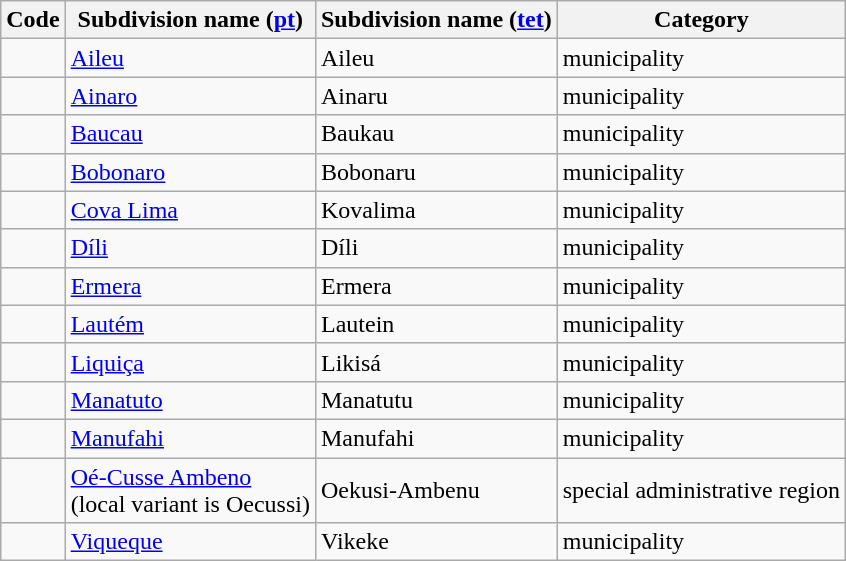<table class="wikitable sortable">
<tr>
<th>Code</th>
<th>Subdivision name (<a href='#'>pt</a>)</th>
<th>Subdivision name (<a href='#'>tet</a>)</th>
<th>Category</th>
</tr>
<tr>
<td></td>
<td><a href='#'>Aileu</a></td>
<td>Aileu</td>
<td>municipality</td>
</tr>
<tr>
<td></td>
<td><a href='#'>Ainaro</a></td>
<td>Ainaru</td>
<td>municipality</td>
</tr>
<tr>
<td></td>
<td><a href='#'>Baucau</a></td>
<td>Baukau</td>
<td>municipality</td>
</tr>
<tr>
<td></td>
<td><a href='#'>Bobonaro</a></td>
<td>Bobonaru</td>
<td>municipality</td>
</tr>
<tr>
<td></td>
<td><a href='#'>Cova Lima</a></td>
<td>Kovalima</td>
<td>municipality</td>
</tr>
<tr>
<td></td>
<td><a href='#'>Díli</a></td>
<td>Díli</td>
<td>municipality</td>
</tr>
<tr>
<td></td>
<td><a href='#'>Ermera</a></td>
<td>Ermera</td>
<td>municipality</td>
</tr>
<tr>
<td></td>
<td><a href='#'>Lautém</a></td>
<td>Lautein</td>
<td>municipality</td>
</tr>
<tr>
<td></td>
<td><a href='#'>Liquiça</a></td>
<td>Likisá</td>
<td>municipality</td>
</tr>
<tr>
<td></td>
<td><a href='#'>Manatuto</a></td>
<td>Manatutu</td>
<td>municipality</td>
</tr>
<tr>
<td></td>
<td><a href='#'>Manufahi</a></td>
<td>Manufahi</td>
<td>municipality</td>
</tr>
<tr>
<td></td>
<td><a href='#'>Oé-Cusse Ambeno</a><br>(local variant is Oecussi)</td>
<td>Oekusi-Ambenu</td>
<td>special administrative region</td>
</tr>
<tr>
<td></td>
<td><a href='#'>Viqueque</a></td>
<td>Vikeke</td>
<td>municipality</td>
</tr>
</table>
